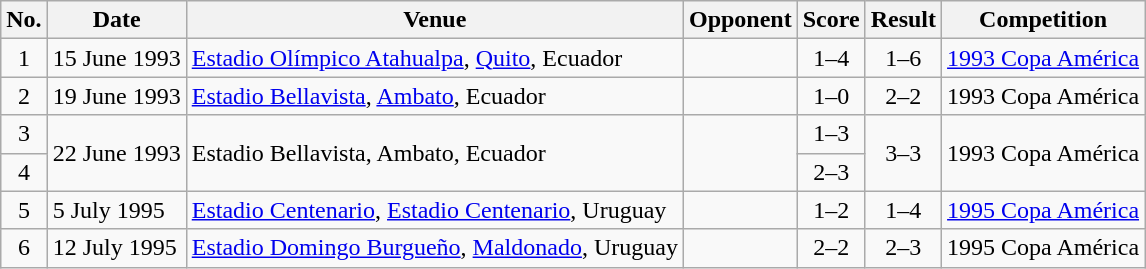<table class="wikitable sortable">
<tr>
<th scope="col">No.</th>
<th scope="col">Date</th>
<th scope="col">Venue</th>
<th scope="col">Opponent</th>
<th scope="col">Score</th>
<th scope="col">Result</th>
<th scope="col">Competition</th>
</tr>
<tr>
<td style="text-align:center">1</td>
<td>15 June 1993</td>
<td><a href='#'>Estadio Olímpico Atahualpa</a>, <a href='#'>Quito</a>, Ecuador</td>
<td></td>
<td style="text-align:center">1–4</td>
<td style="text-align:center">1–6</td>
<td><a href='#'>1993 Copa América</a></td>
</tr>
<tr>
<td style="text-align:center">2</td>
<td>19 June 1993</td>
<td><a href='#'>Estadio Bellavista</a>, <a href='#'>Ambato</a>, Ecuador</td>
<td></td>
<td style="text-align:center">1–0</td>
<td style="text-align:center">2–2</td>
<td>1993 Copa América</td>
</tr>
<tr>
<td style="text-align:center">3</td>
<td rowspan="2">22 June 1993</td>
<td rowspan="2">Estadio Bellavista, Ambato, Ecuador</td>
<td rowspan="2"></td>
<td style="text-align:center">1–3</td>
<td rowspan="2" style="text-align:center">3–3</td>
<td rowspan="2">1993 Copa América</td>
</tr>
<tr>
<td style="text-align:center">4</td>
<td style="text-align:center">2–3</td>
</tr>
<tr>
<td style="text-align:center">5</td>
<td>5 July 1995</td>
<td><a href='#'>Estadio Centenario</a>, <a href='#'>Estadio Centenario</a>, Uruguay</td>
<td></td>
<td style="text-align:center">1–2</td>
<td style="text-align:center">1–4</td>
<td><a href='#'>1995 Copa América</a></td>
</tr>
<tr>
<td style="text-align:center">6</td>
<td>12 July 1995</td>
<td><a href='#'>Estadio Domingo Burgueño</a>, <a href='#'>Maldonado</a>, Uruguay</td>
<td></td>
<td style="text-align:center">2–2</td>
<td style="text-align:center">2–3</td>
<td>1995 Copa América</td>
</tr>
</table>
